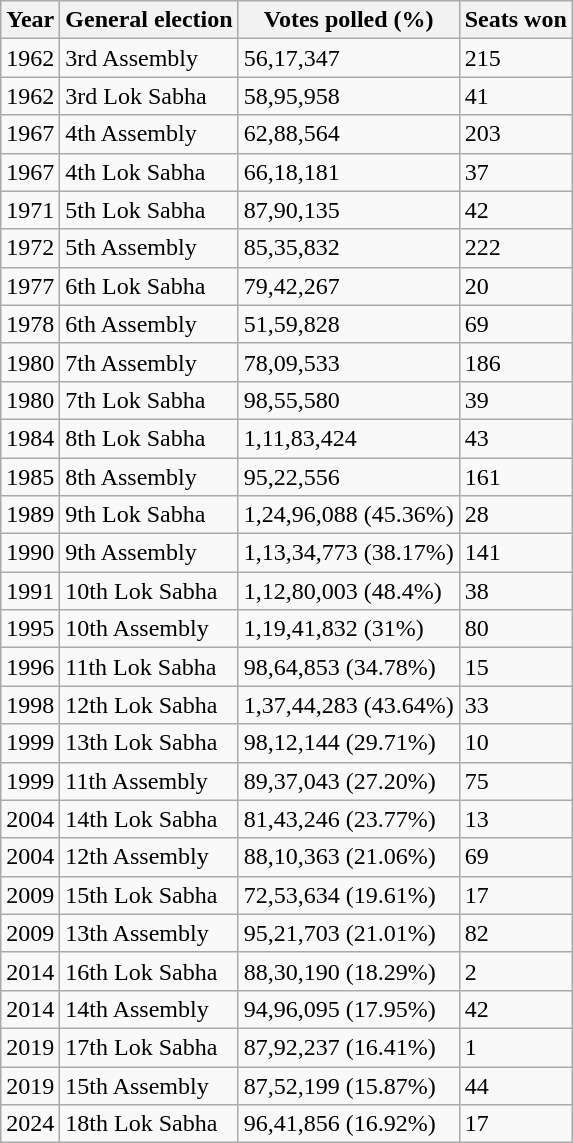<table class="wikitable">
<tr>
<th>Year</th>
<th>General election</th>
<th>Votes polled (%)</th>
<th>Seats won</th>
</tr>
<tr>
<td>1962</td>
<td>3rd Assembly</td>
<td>56,17,347</td>
<td>215</td>
</tr>
<tr>
<td>1962</td>
<td>3rd Lok Sabha</td>
<td>58,95,958</td>
<td>41</td>
</tr>
<tr>
<td>1967</td>
<td>4th Assembly</td>
<td>62,88,564</td>
<td>203</td>
</tr>
<tr>
<td>1967</td>
<td>4th Lok Sabha</td>
<td>66,18,181</td>
<td>37</td>
</tr>
<tr>
<td>1971</td>
<td>5th Lok Sabha</td>
<td>87,90,135</td>
<td>42</td>
</tr>
<tr>
<td>1972</td>
<td>5th Assembly</td>
<td>85,35,832</td>
<td>222</td>
</tr>
<tr>
<td>1977</td>
<td>6th Lok Sabha</td>
<td>79,42,267</td>
<td>20</td>
</tr>
<tr>
<td>1978</td>
<td>6th Assembly</td>
<td>51,59,828</td>
<td>69</td>
</tr>
<tr>
<td>1980</td>
<td>7th Assembly</td>
<td>78,09,533</td>
<td>186</td>
</tr>
<tr>
<td>1980</td>
<td>7th Lok Sabha</td>
<td>98,55,580</td>
<td>39</td>
</tr>
<tr>
<td>1984</td>
<td>8th Lok Sabha</td>
<td>1,11,83,424</td>
<td>43</td>
</tr>
<tr>
<td>1985</td>
<td>8th Assembly</td>
<td>95,22,556</td>
<td>161</td>
</tr>
<tr>
<td>1989</td>
<td>9th Lok Sabha</td>
<td>1,24,96,088 (45.36%)</td>
<td>28</td>
</tr>
<tr>
<td>1990</td>
<td>9th Assembly</td>
<td>1,13,34,773 (38.17%)</td>
<td>141</td>
</tr>
<tr>
<td>1991</td>
<td>10th Lok Sabha</td>
<td>1,12,80,003 (48.4%)</td>
<td>38</td>
</tr>
<tr>
<td>1995</td>
<td>10th Assembly</td>
<td>1,19,41,832 (31%)</td>
<td>80</td>
</tr>
<tr>
<td>1996</td>
<td>11th Lok Sabha</td>
<td>98,64,853 (34.78%)</td>
<td>15</td>
</tr>
<tr>
<td>1998</td>
<td>12th Lok Sabha</td>
<td>1,37,44,283 (43.64%)</td>
<td>33</td>
</tr>
<tr>
<td>1999</td>
<td>13th Lok Sabha</td>
<td>98,12,144 (29.71%)</td>
<td>10</td>
</tr>
<tr>
<td>1999</td>
<td>11th Assembly</td>
<td>89,37,043 (27.20%)</td>
<td>75</td>
</tr>
<tr>
<td>2004</td>
<td>14th Lok Sabha</td>
<td>81,43,246 (23.77%)</td>
<td>13</td>
</tr>
<tr>
<td>2004</td>
<td>12th Assembly</td>
<td>88,10,363 (21.06%)</td>
<td>69</td>
</tr>
<tr>
<td>2009</td>
<td>15th Lok Sabha</td>
<td>72,53,634 (19.61%)</td>
<td>17</td>
</tr>
<tr>
<td>2009</td>
<td>13th Assembly</td>
<td>95,21,703 (21.01%)</td>
<td>82</td>
</tr>
<tr>
<td>2014</td>
<td>16th Lok Sabha</td>
<td>88,30,190 (18.29%)</td>
<td>2</td>
</tr>
<tr>
<td>2014</td>
<td>14th Assembly</td>
<td>94,96,095 (17.95%)</td>
<td>42</td>
</tr>
<tr>
<td>2019</td>
<td>17th Lok Sabha</td>
<td>87,92,237 (16.41%)</td>
<td>1</td>
</tr>
<tr>
<td>2019</td>
<td>15th Assembly</td>
<td>87,52,199 (15.87%)</td>
<td>44</td>
</tr>
<tr>
<td>2024</td>
<td>18th Lok Sabha</td>
<td>96,41,856 (16.92%)</td>
<td>17</td>
</tr>
</table>
